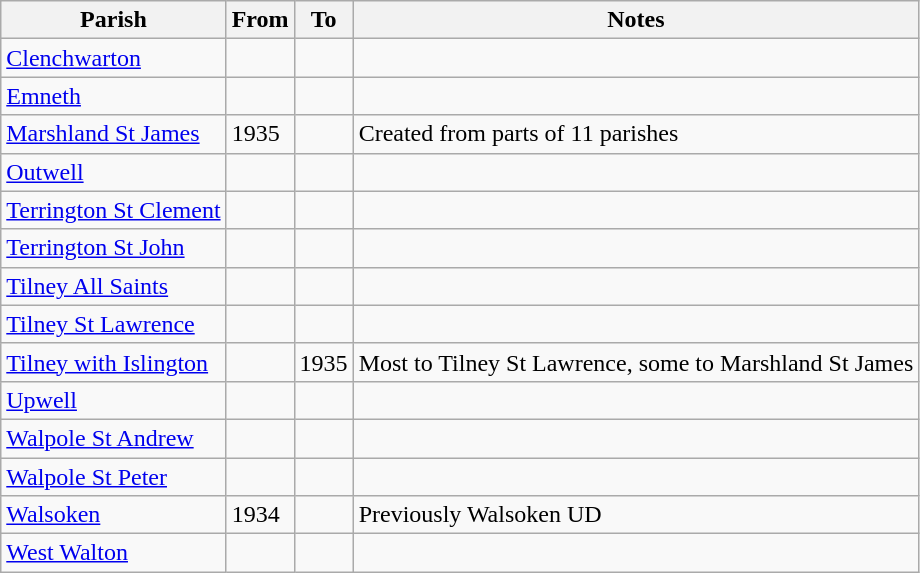<table class="wikitable">
<tr>
<th>Parish</th>
<th>From</th>
<th>To</th>
<th>Notes</th>
</tr>
<tr>
<td><a href='#'>Clenchwarton</a></td>
<td></td>
<td></td>
<td></td>
</tr>
<tr>
<td><a href='#'>Emneth</a></td>
<td></td>
<td></td>
<td></td>
</tr>
<tr>
<td><a href='#'>Marshland St James</a></td>
<td>1935</td>
<td></td>
<td>Created from parts of 11 parishes</td>
</tr>
<tr>
<td><a href='#'>Outwell</a></td>
<td></td>
<td></td>
<td></td>
</tr>
<tr>
<td><a href='#'>Terrington St Clement</a></td>
<td></td>
<td></td>
<td></td>
</tr>
<tr>
<td><a href='#'>Terrington St John</a></td>
<td></td>
<td></td>
<td></td>
</tr>
<tr>
<td><a href='#'>Tilney All Saints</a></td>
<td></td>
<td></td>
<td></td>
</tr>
<tr>
<td><a href='#'>Tilney St Lawrence</a></td>
<td></td>
<td></td>
<td></td>
</tr>
<tr>
<td><a href='#'>Tilney with Islington</a></td>
<td></td>
<td>1935</td>
<td>Most to Tilney St Lawrence, some to Marshland St James</td>
</tr>
<tr>
<td><a href='#'>Upwell</a></td>
<td></td>
<td></td>
<td></td>
</tr>
<tr>
<td><a href='#'>Walpole St Andrew</a></td>
<td></td>
<td></td>
<td></td>
</tr>
<tr>
<td><a href='#'>Walpole St Peter</a></td>
<td></td>
<td></td>
<td></td>
</tr>
<tr>
<td><a href='#'>Walsoken</a></td>
<td>1934</td>
<td></td>
<td>Previously Walsoken UD</td>
</tr>
<tr>
<td><a href='#'>West Walton</a></td>
<td></td>
<td></td>
<td></td>
</tr>
</table>
